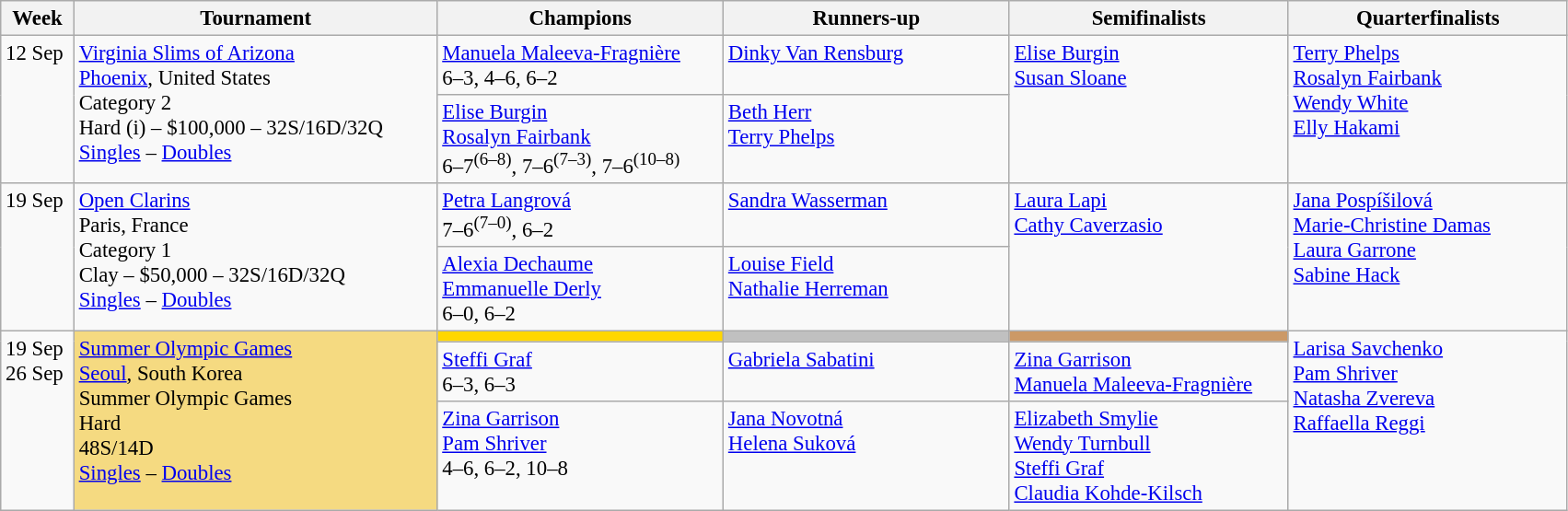<table class=wikitable style=font-size:95%>
<tr>
<th style="width:46px;">Week</th>
<th style="width:256px;">Tournament</th>
<th style="width:200px;">Champions</th>
<th style="width:200px;">Runners-up</th>
<th style="width:195px;">Semifinalists</th>
<th style="width:195px;">Quarterfinalists</th>
</tr>
<tr valign="top">
<td rowspan=2>12 Sep</td>
<td rowspan=2><a href='#'>Virginia Slims of Arizona</a><br> <a href='#'>Phoenix</a>, United States<br>Category 2 <br>Hard (i) – $100,000 – 32S/16D/32Q <br><a href='#'>Singles</a> – <a href='#'>Doubles</a></td>
<td> <a href='#'>Manuela Maleeva-Fragnière</a><br>6–3, 4–6, 6–2</td>
<td> <a href='#'>Dinky Van Rensburg</a></td>
<td rowspan=2> <a href='#'>Elise Burgin</a><br> <a href='#'>Susan Sloane</a></td>
<td rowspan=2> <a href='#'>Terry Phelps</a><br> <a href='#'>Rosalyn Fairbank</a><br>  <a href='#'>Wendy White</a><br> <a href='#'>Elly Hakami</a></td>
</tr>
<tr valign="top">
<td> <a href='#'>Elise Burgin</a> <br> <a href='#'>Rosalyn Fairbank</a><br> 6–7<sup>(6–8)</sup>, 7–6<sup>(7–3)</sup>, 7–6<sup>(10–8)</sup></td>
<td> <a href='#'>Beth Herr</a><br>  <a href='#'>Terry Phelps</a></td>
</tr>
<tr valign="top">
<td rowspan=2>19 Sep</td>
<td rowspan=2><a href='#'>Open Clarins</a><br> Paris, France<br>Category 1 <br>Clay – $50,000 – 32S/16D/32Q <br><a href='#'>Singles</a> – <a href='#'>Doubles</a></td>
<td> <a href='#'>Petra Langrová</a><br> 7–6<sup>(7–0)</sup>, 6–2</td>
<td> <a href='#'>Sandra Wasserman</a></td>
<td rowspan=2> <a href='#'>Laura Lapi</a><br> <a href='#'>Cathy Caverzasio</a></td>
<td rowspan=2> <a href='#'>Jana Pospíšilová</a>  <br> <a href='#'>Marie-Christine Damas</a> <br> <a href='#'>Laura Garrone</a> <br> <a href='#'>Sabine Hack</a></td>
</tr>
<tr valign="top">
<td> <a href='#'>Alexia Dechaume</a><br> <a href='#'>Emmanuelle Derly</a><br> 6–0, 6–2</td>
<td> <a href='#'>Louise Field</a><br> <a href='#'>Nathalie Herreman</a></td>
</tr>
<tr valign=top>
<td rowspan=3>19 Sep<br>26 Sep</td>
<td style="background:#f5da81;" rowspan="4"><a href='#'>Summer Olympic Games</a><br> <a href='#'>Seoul</a>, South Korea<br>Summer Olympic Games<br> Hard<br>48S/14D<br><a href='#'>Singles</a> – <a href='#'>Doubles</a></td>
<td style="background:gold; text-align:center;"></td>
<td style="background:silver; text-align:center;"></td>
<td style="background:#c96; text-align:center;"></td>
<td rowspan=4> <a href='#'>Larisa Savchenko</a> <br>   <a href='#'>Pam Shriver</a> <br>  <a href='#'>Natasha Zvereva</a> <br>  <a href='#'>Raffaella Reggi</a></td>
</tr>
<tr valign=top>
<td> <a href='#'>Steffi Graf</a><br> 6–3, 6–3</td>
<td> <a href='#'>Gabriela Sabatini</a></td>
<td> <a href='#'>Zina Garrison</a><br> <a href='#'>Manuela Maleeva-Fragnière</a></td>
</tr>
<tr valign=top>
<td> <a href='#'>Zina Garrison</a> <br> <a href='#'>Pam Shriver</a><br>4–6, 6–2, 10–8</td>
<td> <a href='#'>Jana Novotná</a> <br>  <a href='#'>Helena Suková</a></td>
<td> <a href='#'>Elizabeth Smylie</a><br>  <a href='#'>Wendy Turnbull</a><br> <a href='#'>Steffi Graf</a> <br>  <a href='#'>Claudia Kohde-Kilsch</a></td>
</tr>
</table>
